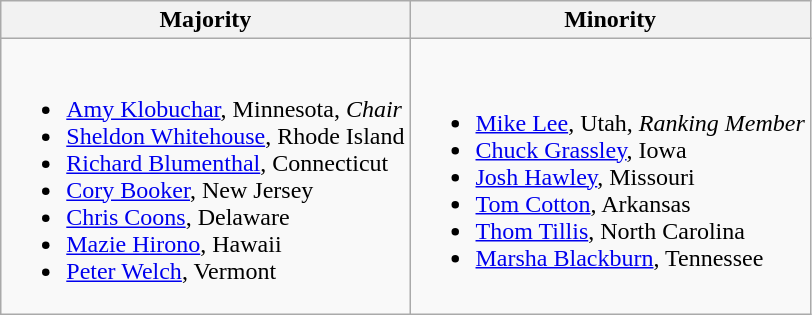<table class=wikitable>
<tr>
<th>Majority</th>
<th>Minority</th>
</tr>
<tr>
<td><br><ul><li><a href='#'>Amy Klobuchar</a>, Minnesota, <em>Chair</em></li><li><a href='#'>Sheldon Whitehouse</a>, Rhode Island</li><li><a href='#'>Richard Blumenthal</a>, Connecticut</li><li><a href='#'>Cory Booker</a>, New Jersey</li><li><a href='#'>Chris Coons</a>, Delaware</li><li><a href='#'>Mazie Hirono</a>, Hawaii</li><li><a href='#'>Peter Welch</a>, Vermont</li></ul></td>
<td><br><ul><li><a href='#'>Mike Lee</a>, Utah, <em>Ranking Member</em></li><li><a href='#'>Chuck Grassley</a>, Iowa</li><li><a href='#'>Josh Hawley</a>, Missouri</li><li><a href='#'>Tom Cotton</a>, Arkansas</li><li><a href='#'>Thom Tillis</a>, North Carolina</li><li><a href='#'>Marsha Blackburn</a>, Tennessee</li></ul></td>
</tr>
</table>
